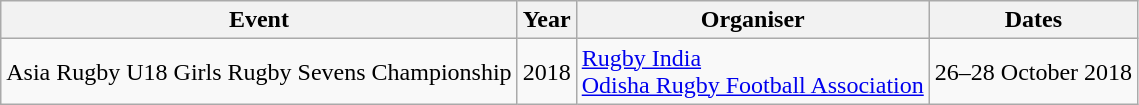<table class="wikitable sortable">
<tr>
<th>Event</th>
<th>Year</th>
<th>Organiser</th>
<th>Dates</th>
</tr>
<tr>
<td>Asia Rugby U18 Girls Rugby Sevens Championship</td>
<td>2018</td>
<td><a href='#'>Rugby India</a> <br> <a href='#'>Odisha Rugby Football Association</a></td>
<td>26–28 October 2018</td>
</tr>
</table>
